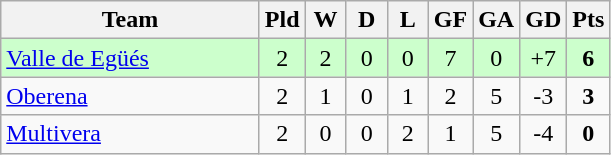<table class="wikitable" style="text-align: center;">
<tr>
<th width=165>Team</th>
<th width=20>Pld</th>
<th width=20>W</th>
<th width=20>D</th>
<th width=20>L</th>
<th width=20>GF</th>
<th width=20>GA</th>
<th width=20>GD</th>
<th width=20>Pts</th>
</tr>
<tr bgcolor=#ccffcc>
<td align=left><a href='#'>Valle de Egüés</a></td>
<td>2</td>
<td>2</td>
<td>0</td>
<td>0</td>
<td>7</td>
<td>0</td>
<td>+7</td>
<td><strong>6</strong></td>
</tr>
<tr>
<td align=left><a href='#'>Oberena</a></td>
<td>2</td>
<td>1</td>
<td>0</td>
<td>1</td>
<td>2</td>
<td>5</td>
<td>-3</td>
<td><strong>3</strong></td>
</tr>
<tr>
<td align=left><a href='#'>Multivera</a></td>
<td>2</td>
<td>0</td>
<td>0</td>
<td>2</td>
<td>1</td>
<td>5</td>
<td>-4</td>
<td><strong>0</strong></td>
</tr>
</table>
